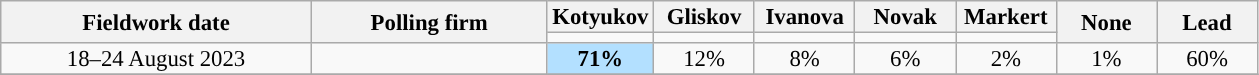<table class=wikitable style="font-size:95%; line-height:14px; text-align:center">
<tr>
<th style=width:200px; rowspan=2>Fieldwork date</th>
<th style=width:150px; rowspan=2>Polling firm</th>
<th style="width:60px;">Kotyukov</th>
<th style="width:60px;">Gliskov</th>
<th style="width:60px;">Ivanova</th>
<th style="width:60px;">Novak</th>
<th style="width:60px;">Markert</th>
<th style="width:60px;" rowspan=2>None</th>
<th style="width:60px;" rowspan="2">Lead</th>
</tr>
<tr>
<td bgcolor=></td>
<td bgcolor=></td>
<td bgcolor=></td>
<td bgcolor=></td>
<td bgcolor=></td>
</tr>
<tr>
<td>18–24 August 2023</td>
<td></td>
<td style="background:#B3E0FF"><strong>71%</strong></td>
<td>12%</td>
<td>8%</td>
<td>6%</td>
<td>2%</td>
<td>1%</td>
<td style="background:">60%</td>
</tr>
<tr>
</tr>
</table>
